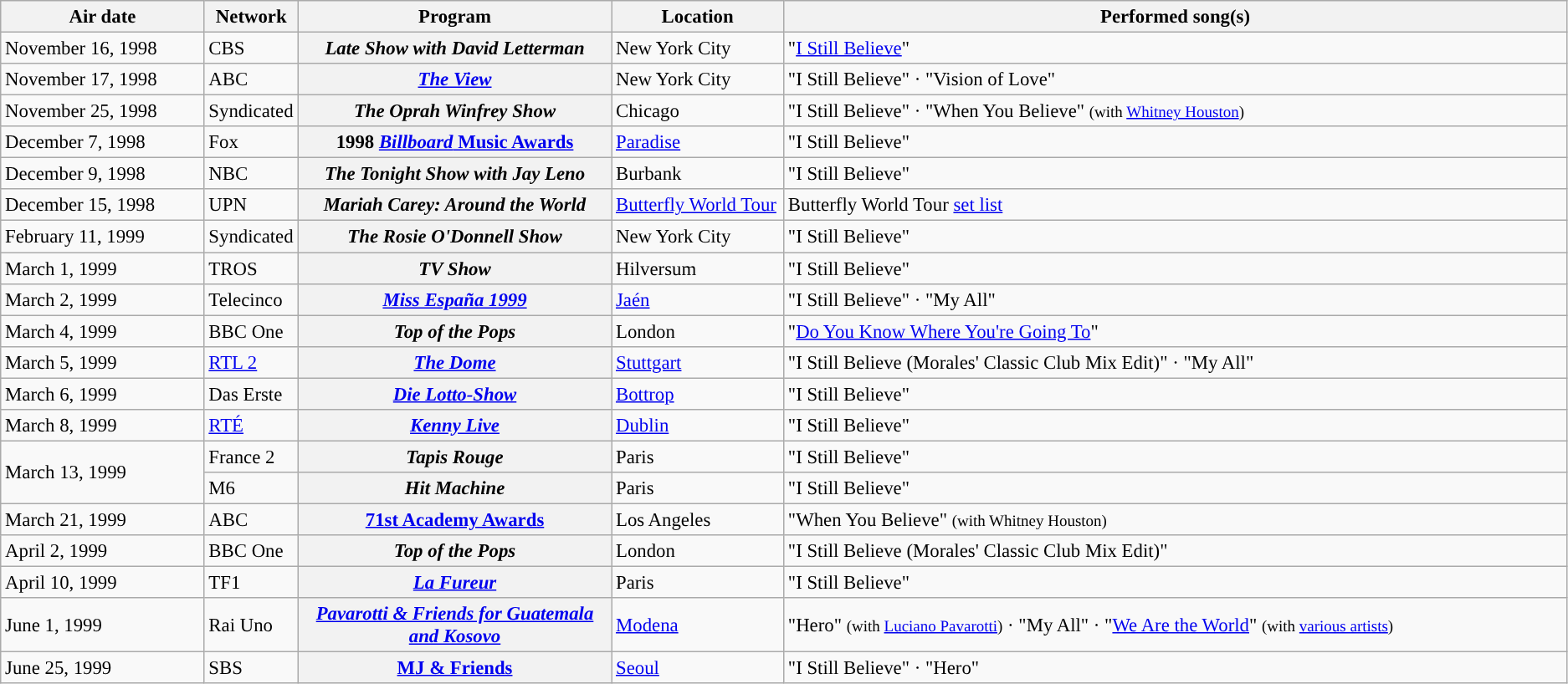<table class="wikitable sortable plainrowheaders" style="font-size:95%;">
<tr>
<th style="width:13%;">Air date</th>
<th style="width:6%;">Network</th>
<th style="width:20%;">Program</th>
<th style="width:11%;">Location</th>
<th style="width:51%;">Performed song(s)</th>
</tr>
<tr>
<td>November 16, 1998</td>
<td>CBS</td>
<th scope="row"><em>Late Show with David Letterman</em></th>
<td>New York City</td>
<td>"<a href='#'>I Still Believe</a>"</td>
</tr>
<tr>
<td>November 17, 1998</td>
<td>ABC</td>
<th scope="row"><em><a href='#'>The View</a></em></th>
<td>New York City</td>
<td>"I Still Believe" · "Vision of Love"</td>
</tr>
<tr>
<td>November 25, 1998</td>
<td>Syndicated</td>
<th scope="row"><em>The Oprah Winfrey Show</em></th>
<td>Chicago</td>
<td>"I Still Believe" · "When You Believe" <small>(with <a href='#'>Whitney Houston</a>)</small></td>
</tr>
<tr>
<td>December 7, 1998</td>
<td>Fox</td>
<th scope="row">1998 <a href='#'><em>Billboard</em> Music Awards</a></th>
<td><a href='#'>Paradise</a></td>
<td>"I Still Believe"</td>
</tr>
<tr>
<td>December 9, 1998</td>
<td>NBC</td>
<th scope="row"><em>The Tonight Show with Jay Leno</em></th>
<td>Burbank</td>
<td>"I Still Believe"</td>
</tr>
<tr>
<td>December 15, 1998</td>
<td>UPN</td>
<th scope="row"><em>Mariah Carey: Around the World</em></th>
<td><a href='#'>Butterfly World Tour</a></td>
<td>Butterfly World Tour <a href='#'>set list</a></td>
</tr>
<tr>
<td>February 11, 1999</td>
<td>Syndicated</td>
<th scope="row"><em>The Rosie O'Donnell Show</em></th>
<td>New York City</td>
<td>"I Still Believe"</td>
</tr>
<tr>
<td>March 1, 1999</td>
<td>TROS</td>
<th scope="row"><em>TV Show</em></th>
<td>Hilversum</td>
<td>"I Still Believe"</td>
</tr>
<tr>
<td>March 2, 1999</td>
<td>Telecinco</td>
<th scope="row"><em><a href='#'>Miss España 1999</a></em></th>
<td><a href='#'>Jaén</a></td>
<td>"I Still Believe" · "My All"</td>
</tr>
<tr>
<td>March 4, 1999</td>
<td>BBC One</td>
<th scope="row"><em>Top of the Pops</em></th>
<td>London</td>
<td>"<a href='#'>Do You Know Where You're Going To</a>"</td>
</tr>
<tr>
<td>March 5, 1999</td>
<td><a href='#'>RTL 2</a></td>
<th scope="row"><em><a href='#'>The Dome</a></em></th>
<td><a href='#'>Stuttgart</a></td>
<td>"I Still Believe (Morales' Classic Club Mix Edit)" · "My All"</td>
</tr>
<tr>
<td>March 6, 1999</td>
<td>Das Erste</td>
<th scope="row"><em><a href='#'>Die Lotto-Show</a></em></th>
<td><a href='#'>Bottrop</a></td>
<td>"I Still Believe"</td>
</tr>
<tr>
<td>March 8, 1999</td>
<td><a href='#'>RTÉ</a></td>
<th scope="row"><em><a href='#'>Kenny Live</a></em></th>
<td><a href='#'>Dublin</a></td>
<td>"I Still Believe"</td>
</tr>
<tr>
<td rowspan="2">March 13, 1999</td>
<td>France 2</td>
<th scope="row"><em>Tapis Rouge</em></th>
<td>Paris</td>
<td>"I Still Believe"</td>
</tr>
<tr>
<td>M6</td>
<th scope="row"><em>Hit Machine</em></th>
<td>Paris</td>
<td>"I Still Believe"</td>
</tr>
<tr>
<td>March 21, 1999</td>
<td>ABC</td>
<th scope="row"><a href='#'>71st Academy Awards</a></th>
<td>Los Angeles</td>
<td>"When You Believe" <small>(with Whitney Houston)</small></td>
</tr>
<tr>
<td>April 2, 1999</td>
<td>BBC One</td>
<th scope="row"><em>Top of the Pops</em></th>
<td>London</td>
<td>"I Still Believe (Morales' Classic Club Mix Edit)"</td>
</tr>
<tr>
<td>April 10, 1999</td>
<td>TF1</td>
<th scope="row"><em><a href='#'>La Fureur</a></em></th>
<td>Paris</td>
<td>"I Still Believe"</td>
</tr>
<tr>
<td>June 1, 1999</td>
<td>Rai Uno</td>
<th scope="row"><em><a href='#'>Pavarotti & Friends for Guatemala and Kosovo</a></em></th>
<td><a href='#'>Modena</a></td>
<td>"Hero" <small>(with <a href='#'>Luciano Pavarotti</a>)</small> · "My All" · "<a href='#'>We Are the World</a>" <small>(with <a href='#'>various artists</a>)</small></td>
</tr>
<tr>
<td>June 25, 1999</td>
<td>SBS</td>
<th scope="row"><a href='#'>MJ & Friends</a></th>
<td><a href='#'>Seoul</a></td>
<td>"I Still Believe" · "Hero"</td>
</tr>
</table>
